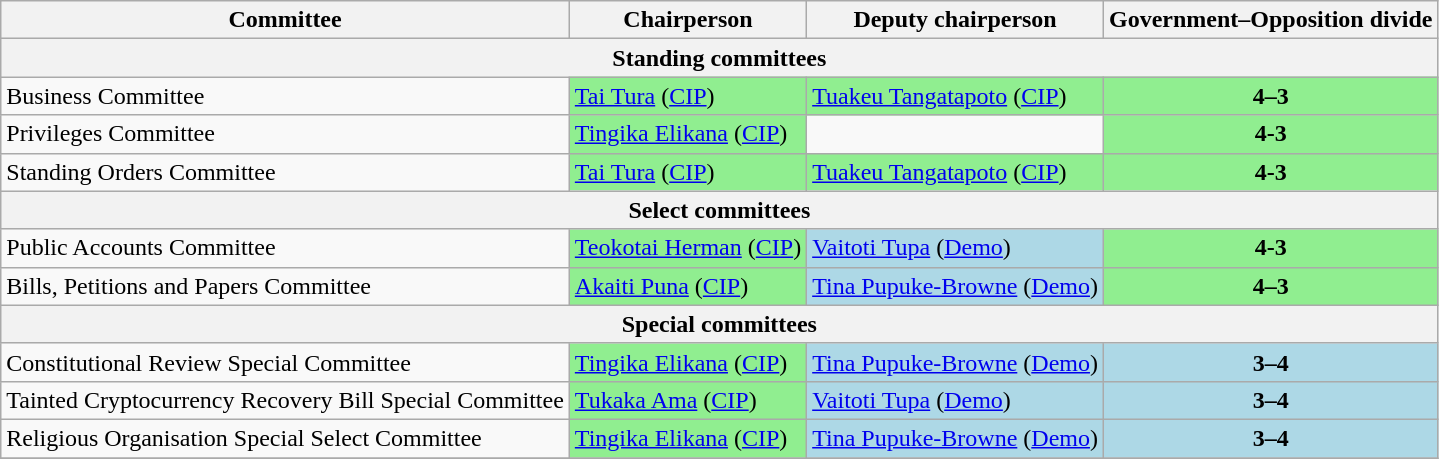<table class="wikitable">
<tr>
<th>Committee</th>
<th>Chairperson</th>
<th>Deputy chairperson</th>
<th>Government–Opposition divide</th>
</tr>
<tr>
<th colspan="4">Standing committees</th>
</tr>
<tr>
<td>Business Committee</td>
<td style="background:lightgreen;"><a href='#'>Tai Tura</a> (<a href='#'>CIP</a>)</td>
<td style="background:lightgreen;"><a href='#'>Tuakeu Tangatapoto</a> (<a href='#'>CIP</a>)</td>
<td style="background:lightgreen; text-align:center;"><strong>4–3</strong></td>
</tr>
<tr>
<td>Privileges Committee</td>
<td style="background:lightgreen;"><a href='#'>Tingika Elikana</a> (<a href='#'>CIP</a>)</td>
<td></td>
<td style="background:lightgreen; text-align:center;"><strong>4-3</strong></td>
</tr>
<tr>
<td>Standing Orders Committee</td>
<td style="background:lightgreen;"><a href='#'>Tai Tura</a> (<a href='#'>CIP</a>)</td>
<td style="background:lightgreen;"><a href='#'>Tuakeu Tangatapoto</a> (<a href='#'>CIP</a>)</td>
<td style="background:lightgreen; text-align:center;"><strong>4-3</strong></td>
</tr>
<tr>
<th colspan="4">Select committees</th>
</tr>
<tr>
<td>Public Accounts Committee</td>
<td style="background:lightgreen;"><a href='#'>Teokotai Herman</a> (<a href='#'>CIP</a>)</td>
<td style="background:lightblue;"><a href='#'>Vaitoti Tupa</a> (<a href='#'>Demo</a>)</td>
<td style="background:lightgreen; text-align:center;"><strong>4-3</strong></td>
</tr>
<tr>
<td>Bills, Petitions and Papers Committee</td>
<td style="background:lightgreen;"><a href='#'>Akaiti Puna</a> (<a href='#'>CIP</a>)</td>
<td style="background:lightblue;"><a href='#'>Tina Pupuke-Browne</a> (<a href='#'>Demo</a>)</td>
<td style="background:lightgreen; text-align:center;"><strong>4–3</strong></td>
</tr>
<tr>
<th colspan="4">Special committees</th>
</tr>
<tr>
<td>Constitutional Review Special Committee</td>
<td style="background:lightgreen;"><a href='#'>Tingika Elikana</a> (<a href='#'>CIP</a>)</td>
<td style="background:lightblue;"><a href='#'>Tina Pupuke-Browne</a> (<a href='#'>Demo</a>)</td>
<td style="background:lightblue; text-align:center;"><strong>3–4</strong></td>
</tr>
<tr>
<td>Tainted Cryptocurrency Recovery Bill Special Committee</td>
<td style="background:lightgreen;"><a href='#'>Tukaka Ama</a> (<a href='#'>CIP</a>)</td>
<td style="background:lightblue;"><a href='#'>Vaitoti Tupa</a> (<a href='#'>Demo</a>)</td>
<td style="background:lightblue; text-align:center;"><strong>3–4</strong></td>
</tr>
<tr>
<td>Religious Organisation Special Select Committee</td>
<td style="background:lightgreen;"><a href='#'>Tingika Elikana</a> (<a href='#'>CIP</a>)</td>
<td style="background:lightblue;"><a href='#'>Tina Pupuke-Browne</a> (<a href='#'>Demo</a>)</td>
<td style="background:lightblue; text-align:center;"><strong>3–4</strong></td>
</tr>
<tr>
</tr>
</table>
